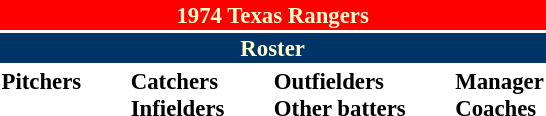<table class="toccolours" style="font-size: 95%;">
<tr>
<th colspan="10" style="background-color: red; color: #FFFDD0; text-align: center;">1974 Texas Rangers</th>
</tr>
<tr>
<td colspan="10" style="background-color: #003366; color: #FFFDD0; text-align: center;"><strong>Roster</strong></td>
</tr>
<tr>
<td valign="top"><strong>Pitchers</strong><br>













</td>
<td width="25px"></td>
<td valign="top"><strong>Catchers</strong><br>



<strong>Infielders</strong>











</td>
<td width="25px"></td>
<td valign="top"><strong>Outfielders</strong><br>





<strong>Other batters</strong>
</td>
<td width="25px"></td>
<td valign="top"><strong>Manager</strong><br>
<strong>Coaches</strong>




</td>
</tr>
<tr>
</tr>
</table>
